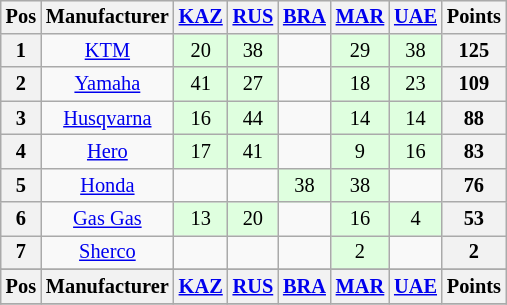<table class="wikitable" style="font-size: 85%; text-align: center; display: inline-table;">
<tr valign="top">
<th valign="middle">Pos</th>
<th valign="middle">Manufacturer</th>
<th><a href='#'>KAZ</a><br></th>
<th><a href='#'>RUS</a><br></th>
<th><a href='#'>BRA</a><br></th>
<th><a href='#'>MAR</a><br></th>
<th><a href='#'>UAE</a><br></th>
<th valign="middle">Points</th>
</tr>
<tr>
<th>1</th>
<td> <a href='#'>KTM</a></td>
<td style="background:#dfffdf;">20</td>
<td style="background:#dfffdf;">38</td>
<td></td>
<td style="background:#dfffdf;">29</td>
<td style="background:#dfffdf;">38</td>
<th>125</th>
</tr>
<tr>
<th>2</th>
<td> <a href='#'>Yamaha</a></td>
<td style="background:#dfffdf;">41</td>
<td style="background:#dfffdf;">27</td>
<td></td>
<td style="background:#dfffdf;">18</td>
<td style="background:#dfffdf;">23</td>
<th>109</th>
</tr>
<tr>
<th>3</th>
<td> <a href='#'>Husqvarna</a></td>
<td style="background:#dfffdf;">16</td>
<td style="background:#dfffdf;">44</td>
<td></td>
<td style="background:#dfffdf;">14</td>
<td style="background:#dfffdf;">14</td>
<th>88</th>
</tr>
<tr>
<th>4</th>
<td> <a href='#'>Hero</a></td>
<td style="background:#dfffdf;">17</td>
<td style="background:#dfffdf;">41</td>
<td></td>
<td style="background:#dfffdf;">9</td>
<td style="background:#dfffdf;">16</td>
<th>83</th>
</tr>
<tr>
<th>5</th>
<td> <a href='#'>Honda</a></td>
<td></td>
<td></td>
<td style="background:#dfffdf;">38</td>
<td style="background:#dfffdf;">38</td>
<td></td>
<th>76</th>
</tr>
<tr>
<th>6</th>
<td> <a href='#'>Gas Gas</a></td>
<td style="background:#dfffdf;">13</td>
<td style="background:#dfffdf;">20</td>
<td></td>
<td style="background:#dfffdf;">16</td>
<td style="background:#dfffdf;">4</td>
<th>53</th>
</tr>
<tr>
<th>7</th>
<td> <a href='#'>Sherco</a></td>
<td></td>
<td></td>
<td></td>
<td style="background:#dfffdf;">2</td>
<td></td>
<th>2</th>
</tr>
<tr>
</tr>
<tr valign="top">
<th valign="middle">Pos</th>
<th valign="middle">Manufacturer</th>
<th><a href='#'>KAZ</a><br></th>
<th><a href='#'>RUS</a><br></th>
<th><a href='#'>BRA</a><br></th>
<th><a href='#'>MAR</a><br></th>
<th><a href='#'>UAE</a><br></th>
<th valign="middle">Points</th>
</tr>
<tr>
</tr>
</table>
